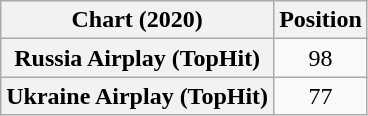<table class="wikitable sortable plainrowheaders" style="text-align:center;">
<tr>
<th scope="col">Chart (2020)</th>
<th scope="col">Position</th>
</tr>
<tr>
<th scope="row">Russia Airplay (TopHit)</th>
<td>98</td>
</tr>
<tr>
<th scope="row">Ukraine Airplay (TopHit)</th>
<td>77</td>
</tr>
</table>
